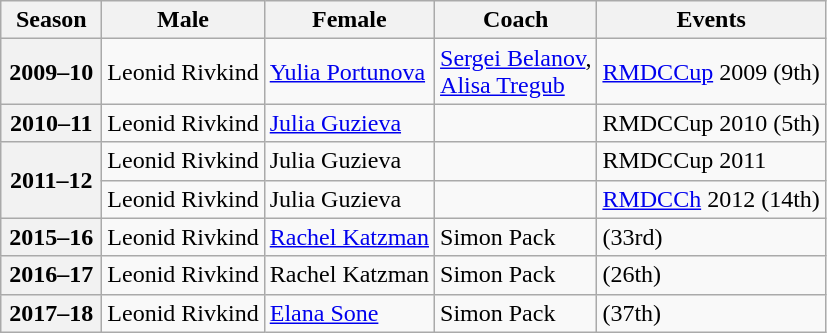<table class="wikitable">
<tr>
<th scope="col" width=60>Season</th>
<th scope="col">Male</th>
<th scope="col">Female</th>
<th scope="col">Coach</th>
<th scope="col">Events</th>
</tr>
<tr>
<th scope="row">2009–10</th>
<td>Leonid Rivkind</td>
<td><a href='#'>Yulia Portunova</a></td>
<td><a href='#'>Sergei Belanov</a>,<br><a href='#'>Alisa Tregub</a></td>
<td><a href='#'>RMDCCup</a> 2009 (9th)</td>
</tr>
<tr>
<th scope="row">2010–11</th>
<td>Leonid Rivkind</td>
<td><a href='#'>Julia Guzieva</a></td>
<td></td>
<td>RMDCCup 2010 (5th)</td>
</tr>
<tr>
<th scope="row" rowspan=2>2011–12</th>
<td>Leonid Rivkind</td>
<td>Julia Guzieva</td>
<td></td>
<td>RMDCCup 2011 </td>
</tr>
<tr>
<td>Leonid Rivkind</td>
<td>Julia Guzieva</td>
<td></td>
<td><a href='#'>RMDCCh</a> 2012 (14th)</td>
</tr>
<tr>
<th scope="row">2015–16</th>
<td>Leonid Rivkind</td>
<td><a href='#'>Rachel Katzman</a></td>
<td>Simon Pack</td>
<td> (33rd)</td>
</tr>
<tr>
<th scope="row">2016–17</th>
<td>Leonid Rivkind</td>
<td>Rachel Katzman</td>
<td>Simon Pack</td>
<td> (26th)</td>
</tr>
<tr>
<th scope="row">2017–18</th>
<td>Leonid Rivkind</td>
<td><a href='#'>Elana Sone</a></td>
<td>Simon Pack</td>
<td> (37th)</td>
</tr>
</table>
